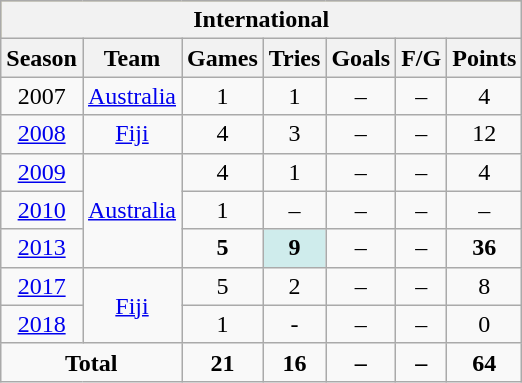<table class="wikitable" style="text-align:center;">
<tr style="background:#bdb76b;">
<th colspan="7">International</th>
</tr>
<tr>
<th>Season</th>
<th>Team</th>
<th>Games</th>
<th>Tries</th>
<th>Goals</th>
<th>F/G</th>
<th>Points</th>
</tr>
<tr>
<td>2007</td>
<td><a href='#'>Australia</a></td>
<td>1</td>
<td>1</td>
<td>–</td>
<td>–</td>
<td>4</td>
</tr>
<tr>
<td><a href='#'>2008</a></td>
<td><a href='#'>Fiji</a></td>
<td>4</td>
<td>3</td>
<td>–</td>
<td>–</td>
<td>12</td>
</tr>
<tr>
<td><a href='#'>2009</a></td>
<td rowspan="3"><a href='#'>Australia</a></td>
<td>4</td>
<td>1</td>
<td>–</td>
<td>–</td>
<td>4</td>
</tr>
<tr>
<td><a href='#'>2010</a></td>
<td>1</td>
<td>–</td>
<td>–</td>
<td>–</td>
<td>–</td>
</tr>
<tr>
<td><a href='#'>2013</a></td>
<td><strong>5</strong></td>
<td style="background:#cfecec;"><strong>9</strong></td>
<td>–</td>
<td>–</td>
<td><strong>36</strong></td>
</tr>
<tr>
<td><a href='#'>2017</a></td>
<td rowspan="2"><a href='#'>Fiji</a></td>
<td>5</td>
<td>2</td>
<td>–</td>
<td>–</td>
<td>8</td>
</tr>
<tr>
<td><a href='#'>2018</a></td>
<td>1</td>
<td>-</td>
<td>–</td>
<td>–</td>
<td>0</td>
</tr>
<tr>
<td colspan="2"><strong>Total</strong></td>
<td><strong>21</strong></td>
<td><strong>16</strong></td>
<td><strong>–</strong></td>
<td><strong>–</strong></td>
<td><strong>64</strong></td>
</tr>
</table>
